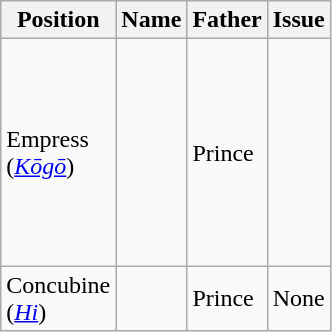<table class="wikitable">
<tr>
<th>Position</th>
<th>Name</th>
<th>Father</th>
<th>Issue</th>
</tr>
<tr>
<td>Empress<br>(<em><a href='#'>Kōgō</a></em>)</td>
<td></td>
<td>Prince </td>
<td><br><br> <br> <br> <br> <br> <br> <br> </td>
</tr>
<tr>
<td>Concubine<br>(<em><a href='#'>Hi</a></em>)</td>
<td></td>
<td>Prince </td>
<td align="center">None</td>
</tr>
</table>
